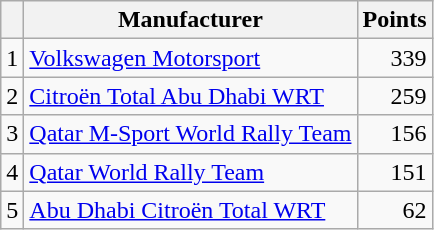<table class="wikitable">
<tr>
<th></th>
<th>Manufacturer</th>
<th>Points</th>
</tr>
<tr>
<td>1</td>
<td> <a href='#'>Volkswagen Motorsport</a></td>
<td align="right">339</td>
</tr>
<tr>
<td>2</td>
<td> <a href='#'>Citroën Total Abu Dhabi WRT</a></td>
<td align="right">259</td>
</tr>
<tr>
<td>3</td>
<td> <a href='#'>Qatar M-Sport World Rally Team</a></td>
<td align="right">156</td>
</tr>
<tr>
<td>4</td>
<td> <a href='#'>Qatar World Rally Team</a></td>
<td align="right">151</td>
</tr>
<tr>
<td>5</td>
<td> <a href='#'>Abu Dhabi Citroën Total WRT</a></td>
<td align="right">62</td>
</tr>
</table>
